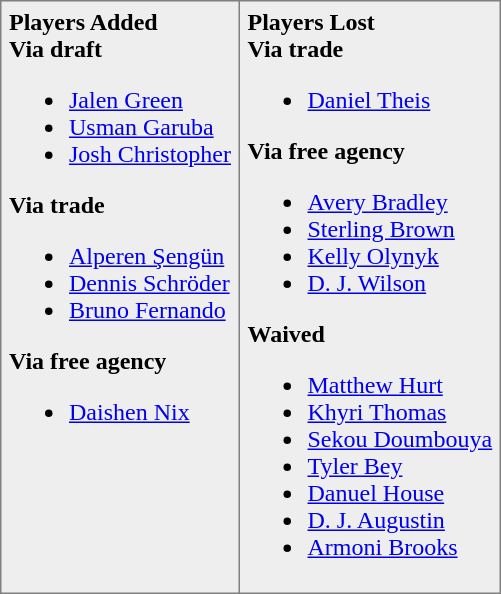<table border="1" style="border-collapse:collapse; background-color:#eeeeee" cellpadding="5">
<tr>
<td valign="top"><strong>Players Added</strong><br><strong>Via draft</strong><ul><li><a href='#'>Jalen Green</a></li><li><a href='#'>Usman Garuba</a></li><li><a href='#'>Josh Christopher</a></li></ul><strong>Via trade</strong><ul><li><a href='#'>Alperen Şengün</a></li><li><a href='#'>Dennis Schröder</a></li><li><a href='#'>Bruno Fernando</a></li></ul><strong>Via free agency</strong><ul><li><a href='#'>Daishen Nix</a></li></ul></td>
<td valign="top"><strong>Players Lost</strong><br><strong>Via trade</strong><ul><li><a href='#'>Daniel Theis</a></li></ul><strong>Via free agency</strong><ul><li><a href='#'>Avery Bradley</a></li><li><a href='#'>Sterling Brown</a></li><li><a href='#'>Kelly Olynyk</a></li><li><a href='#'>D. J. Wilson</a></li></ul><strong>Waived</strong><ul><li><a href='#'>Matthew Hurt</a></li><li><a href='#'>Khyri Thomas</a></li><li><a href='#'>Sekou Doumbouya</a></li><li><a href='#'>Tyler Bey</a></li><li><a href='#'>Danuel House</a></li><li><a href='#'>D. J. Augustin</a></li><li><a href='#'>Armoni Brooks</a></li></ul></td>
</tr>
</table>
